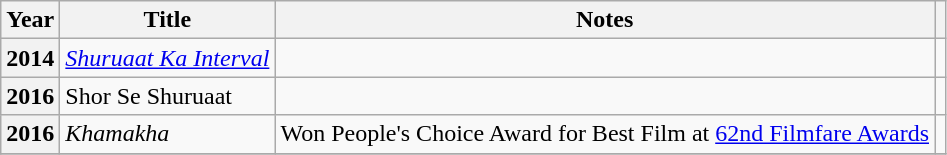<table class="wikitable plainrowheaders sortable">
<tr>
<th scope="col">Year</th>
<th scope="col">Title</th>
<th class="unsortable">Notes</th>
<th scope="col" class="unsortable"></th>
</tr>
<tr>
<th scope="row">2014</th>
<td><em><a href='#'>Shuruaat Ka Interval</a></em></td>
<td></td>
<td></td>
</tr>
<tr>
<th scope="row">2016</th>
<td>Shor Se Shuruaat</td>
<td></td>
<td></td>
</tr>
<tr>
<th scope="row">2016</th>
<td><em>Khamakha</em></td>
<td>Won People's Choice Award for Best Film at <a href='#'>62nd Filmfare Awards</a></td>
<td></td>
</tr>
<tr>
</tr>
</table>
